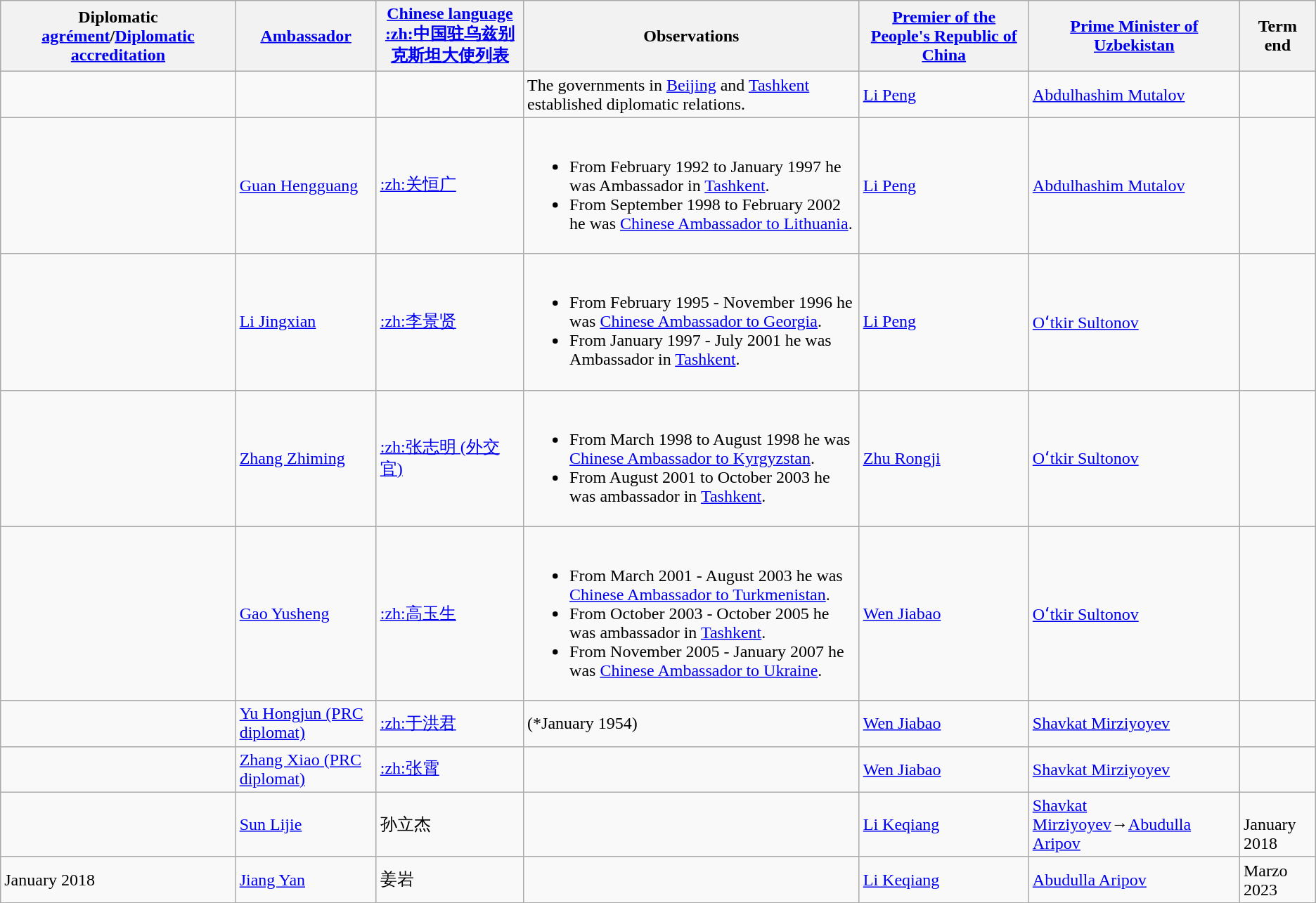<table class="wikitable sortable">
<tr>
<th>Diplomatic <a href='#'>agrément</a>/<a href='#'>Diplomatic accreditation</a></th>
<th><a href='#'>Ambassador</a></th>
<th><a href='#'>Chinese language</a><br><a href='#'>:zh:中国驻乌兹别克斯坦大使列表</a></th>
<th>Observations</th>
<th><a href='#'>Premier of the People's Republic of China</a></th>
<th><a href='#'>Prime Minister of Uzbekistan</a></th>
<th>Term end</th>
</tr>
<tr>
<td></td>
<td></td>
<td></td>
<td>The governments in <a href='#'>Beijing</a> and <a href='#'>Tashkent</a> established diplomatic relations.</td>
<td><a href='#'>Li Peng</a></td>
<td><a href='#'>Abdulhashim Mutalov</a></td>
<td></td>
</tr>
<tr>
<td></td>
<td><a href='#'>Guan Hengguang</a></td>
<td><a href='#'>:zh:关恒广 </a></td>
<td><br><ul><li>From February 1992 to January 1997 he was Ambassador in <a href='#'>Tashkent</a>.</li><li>From September 1998 to February 2002 he was <a href='#'>Chinese Ambassador to Lithuania</a>.</li></ul></td>
<td><a href='#'>Li Peng</a></td>
<td><a href='#'>Abdulhashim Mutalov</a></td>
<td></td>
</tr>
<tr>
<td></td>
<td><a href='#'>Li Jingxian</a></td>
<td><a href='#'>:zh:李景贤 </a></td>
<td><br><ul><li>From February 1995 - November 1996 he was <a href='#'>Chinese Ambassador to Georgia</a>.</li><li>From January 1997 - July 2001 he was Ambassador in <a href='#'>Tashkent</a>.</li></ul></td>
<td><a href='#'>Li Peng</a></td>
<td><a href='#'>Oʻtkir Sultonov</a></td>
<td></td>
</tr>
<tr>
<td></td>
<td><a href='#'>Zhang Zhiming</a></td>
<td><a href='#'>:zh:张志明 (外交官)</a></td>
<td><br><ul><li>From March 1998 to August 1998 he was <a href='#'>Chinese Ambassador to Kyrgyzstan</a>.</li><li>From August 2001 to October 2003 he was ambassador in <a href='#'>Tashkent</a>.</li></ul></td>
<td><a href='#'>Zhu Rongji</a></td>
<td><a href='#'>Oʻtkir Sultonov</a></td>
<td></td>
</tr>
<tr>
<td></td>
<td><a href='#'>Gao Yusheng</a></td>
<td><a href='#'>:zh:高玉生 </a></td>
<td><br><ul><li>From March 2001 - August 2003 he was <a href='#'>Chinese Ambassador to Turkmenistan</a>.</li><li>From October 2003 - October 2005 he was ambassador in <a href='#'>Tashkent</a>.</li><li>From November 2005 - January 2007 he was <a href='#'>Chinese Ambassador to Ukraine</a>.</li></ul></td>
<td><a href='#'>Wen Jiabao</a></td>
<td><a href='#'>Oʻtkir Sultonov</a></td>
<td></td>
</tr>
<tr>
<td></td>
<td><a href='#'>Yu Hongjun (PRC diplomat)</a></td>
<td><a href='#'>:zh:于洪君 </a></td>
<td>(*January 1954)</td>
<td><a href='#'>Wen Jiabao</a></td>
<td><a href='#'>Shavkat Mirziyoyev</a></td>
<td></td>
</tr>
<tr>
<td></td>
<td><a href='#'>Zhang Xiao (PRC diplomat)</a></td>
<td><a href='#'>:zh:张霄 </a></td>
<td></td>
<td><a href='#'>Wen Jiabao</a></td>
<td><a href='#'>Shavkat Mirziyoyev</a></td>
<td></td>
</tr>
<tr>
<td></td>
<td><a href='#'>Sun Lijie</a></td>
<td>孙立杰</td>
<td></td>
<td><a href='#'>Li Keqiang</a></td>
<td><a href='#'>Shavkat Mirziyoyev</a>→<a href='#'>Abudulla Aripov</a></td>
<td><br>January 2018</td>
</tr>
<tr>
<td>January 2018</td>
<td><a href='#'>Jiang Yan</a></td>
<td>姜岩</td>
<td></td>
<td><a href='#'>Li Keqiang</a></td>
<td><a href='#'>Abudulla Aripov</a></td>
<td>Marzo 2023</td>
</tr>
</table>
